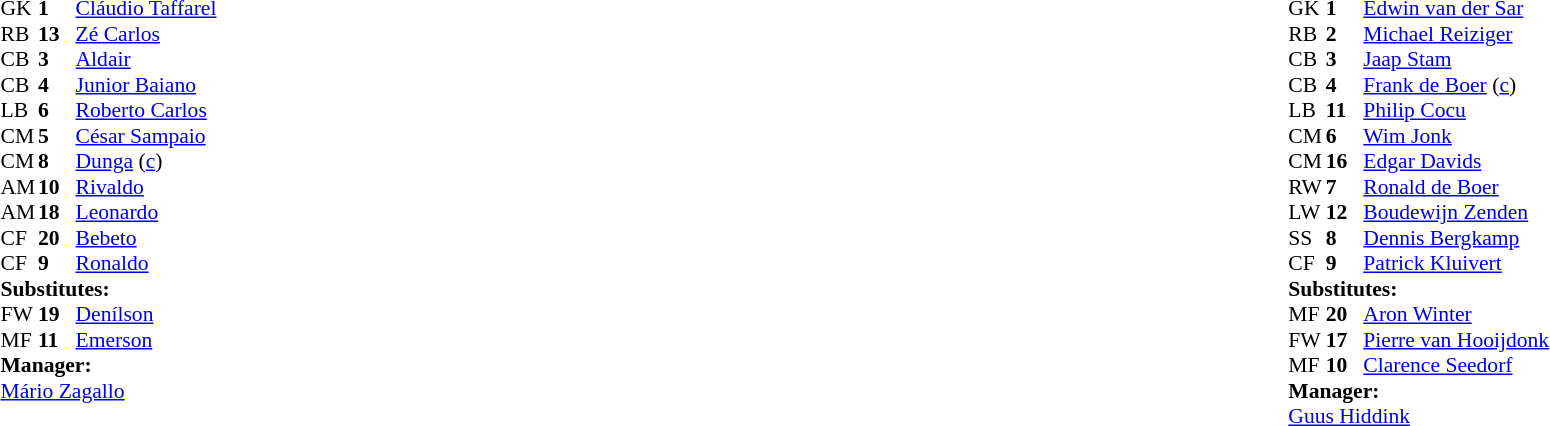<table style="width:100%">
<tr>
<td style="vertical-align:top; width:50%"><br><table style="font-size: 90%" cellspacing="0" cellpadding="0">
<tr>
<th width="25"></th>
<th width="25"></th>
</tr>
<tr>
<td>GK</td>
<td><strong>1</strong></td>
<td><a href='#'>Cláudio Taffarel</a></td>
</tr>
<tr>
<td>RB</td>
<td><strong>13</strong></td>
<td><a href='#'>Zé Carlos</a></td>
<td></td>
</tr>
<tr>
<td>CB</td>
<td><strong>3</strong></td>
<td><a href='#'>Aldair</a></td>
<td></td>
</tr>
<tr>
<td>CB</td>
<td><strong>4</strong></td>
<td><a href='#'>Junior Baiano</a></td>
</tr>
<tr>
<td>LB</td>
<td><strong>6</strong></td>
<td><a href='#'>Roberto Carlos</a></td>
</tr>
<tr>
<td>CM</td>
<td><strong>5</strong></td>
<td><a href='#'>César Sampaio</a></td>
<td></td>
</tr>
<tr>
<td>CM</td>
<td><strong>8</strong></td>
<td><a href='#'>Dunga</a> (<a href='#'>c</a>)</td>
</tr>
<tr>
<td>AM</td>
<td><strong>10</strong></td>
<td><a href='#'>Rivaldo</a></td>
</tr>
<tr>
<td>AM</td>
<td><strong>18</strong></td>
<td><a href='#'>Leonardo</a></td>
<td></td>
<td></td>
</tr>
<tr>
<td>CF</td>
<td><strong>20</strong></td>
<td><a href='#'>Bebeto</a></td>
<td></td>
<td></td>
</tr>
<tr>
<td>CF</td>
<td><strong>9</strong></td>
<td><a href='#'>Ronaldo</a></td>
</tr>
<tr>
<td colspan=4><strong>Substitutes:</strong></td>
</tr>
<tr>
<td>FW</td>
<td><strong>19</strong></td>
<td><a href='#'>Denílson</a></td>
<td></td>
<td></td>
</tr>
<tr>
<td>MF</td>
<td><strong>11</strong></td>
<td><a href='#'>Emerson</a></td>
<td></td>
<td></td>
</tr>
<tr>
<td colspan=4><strong>Manager:</strong></td>
</tr>
<tr>
<td colspan="4"><a href='#'>Mário Zagallo</a></td>
</tr>
</table>
</td>
<td style="vertical-align:top"></td>
<td style="vertical-align:top; width:50%"><br><table cellspacing="0" cellpadding="0" style="font-size:90%; margin:auto">
<tr>
<th width="25"></th>
<th width="25"></th>
</tr>
<tr>
<td>GK</td>
<td><strong>1</strong></td>
<td><a href='#'>Edwin van der Sar</a></td>
</tr>
<tr>
<td>RB</td>
<td><strong>2</strong></td>
<td><a href='#'>Michael Reiziger</a></td>
<td></td>
<td></td>
</tr>
<tr>
<td>CB</td>
<td><strong>3</strong></td>
<td><a href='#'>Jaap Stam</a></td>
</tr>
<tr>
<td>CB</td>
<td><strong>4</strong></td>
<td><a href='#'>Frank de Boer</a> (<a href='#'>c</a>)</td>
</tr>
<tr>
<td>LB</td>
<td><strong>11</strong></td>
<td><a href='#'>Philip Cocu</a></td>
</tr>
<tr>
<td>CM</td>
<td><strong>6</strong></td>
<td><a href='#'>Wim Jonk</a></td>
<td></td>
<td></td>
</tr>
<tr>
<td>CM</td>
<td><strong>16</strong></td>
<td><a href='#'>Edgar Davids</a></td>
<td></td>
</tr>
<tr>
<td>RW</td>
<td><strong>7</strong></td>
<td><a href='#'>Ronald de Boer</a></td>
</tr>
<tr>
<td>LW</td>
<td><strong>12</strong></td>
<td><a href='#'>Boudewijn Zenden</a></td>
<td></td>
<td></td>
</tr>
<tr>
<td>SS</td>
<td><strong>8</strong></td>
<td><a href='#'>Dennis Bergkamp</a></td>
</tr>
<tr>
<td>CF</td>
<td><strong>9</strong></td>
<td><a href='#'>Patrick Kluivert</a></td>
</tr>
<tr>
<td colspan=4><strong>Substitutes:</strong></td>
</tr>
<tr>
<td>MF</td>
<td><strong>20</strong></td>
<td><a href='#'>Aron Winter</a></td>
<td></td>
<td></td>
</tr>
<tr>
<td>FW</td>
<td><strong>17</strong></td>
<td><a href='#'>Pierre van Hooijdonk</a></td>
<td></td>
<td></td>
</tr>
<tr>
<td>MF</td>
<td><strong>10</strong></td>
<td><a href='#'>Clarence Seedorf</a></td>
<td></td>
<td></td>
</tr>
<tr>
<td colspan=4><strong>Manager:</strong></td>
</tr>
<tr>
<td colspan="4"><a href='#'>Guus Hiddink</a></td>
</tr>
</table>
</td>
</tr>
</table>
